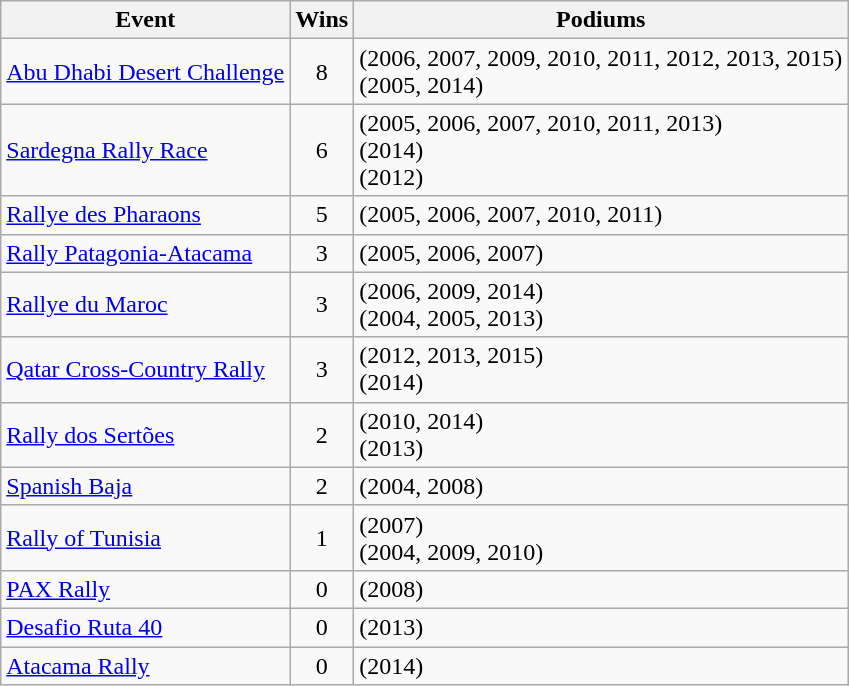<table class="wikitable">
<tr>
<th>Event</th>
<th>Wins</th>
<th>Podiums</th>
</tr>
<tr>
<td> <a href='#'>Abu Dhabi Desert Challenge</a></td>
<td align="center">8</td>
<td> (2006, 2007, 2009, 2010, 2011, 2012, 2013, 2015)<br> (2005, 2014)</td>
</tr>
<tr>
<td> <a href='#'>Sardegna Rally Race</a></td>
<td align="center">6</td>
<td> (2005, 2006, 2007, 2010, 2011, 2013)<br> (2014)<br> (2012)</td>
</tr>
<tr>
<td> <a href='#'>Rallye des Pharaons</a></td>
<td align="center">5</td>
<td> (2005, 2006, 2007, 2010, 2011)</td>
</tr>
<tr>
<td> <a href='#'>Rally Patagonia-Atacama</a></td>
<td align="center">3</td>
<td> (2005, 2006, 2007)</td>
</tr>
<tr>
<td> <a href='#'>Rallye du Maroc</a></td>
<td align="center">3</td>
<td> (2006, 2009, 2014)<br> (2004, 2005, 2013)</td>
</tr>
<tr>
<td> <a href='#'>Qatar Cross-Country Rally</a></td>
<td align="center">3</td>
<td> (2012, 2013, 2015)<br> (2014)</td>
</tr>
<tr>
<td> <a href='#'>Rally dos Sertões</a></td>
<td align="center">2</td>
<td> (2010, 2014)<br> (2013)</td>
</tr>
<tr>
<td> <a href='#'>Spanish Baja</a></td>
<td align="center">2</td>
<td> (2004, 2008)</td>
</tr>
<tr>
<td> <a href='#'>Rally of Tunisia</a></td>
<td align="center">1</td>
<td> (2007)<br> (2004, 2009, 2010)</td>
</tr>
<tr>
<td> <a href='#'>PAX Rally</a></td>
<td align="center">0</td>
<td> (2008)</td>
</tr>
<tr>
<td> <a href='#'>Desafio Ruta 40</a></td>
<td align="center">0</td>
<td> (2013)</td>
</tr>
<tr>
<td> <a href='#'>Atacama Rally</a></td>
<td align="center">0</td>
<td> (2014)</td>
</tr>
</table>
